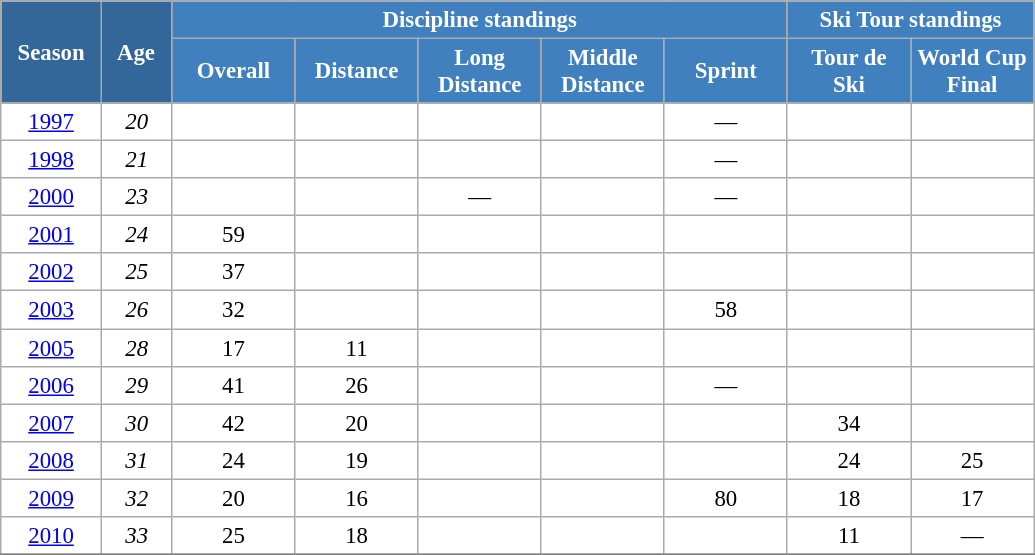<table class="wikitable" style="font-size:95%; text-align:center; border:grey solid 1px; border-collapse:collapse; background:#ffffff;">
<tr>
<th style="background-color:#369; color:white; width:60px;" rowspan="2"> Season </th>
<th style="background-color:#369; color:white; width:40px;" rowspan="2"> Age </th>
<th style="background-color:#4180be; color:white;" colspan="5">Discipline standings</th>
<th style="background-color:#4180be; color:white;" colspan="2">Ski Tour standings</th>
</tr>
<tr>
<th style="background-color:#4180be; color:white; width:75px;">Overall</th>
<th style="background-color:#4180be; color:white; width:75px;">Distance</th>
<th style="background-color:#4180be; color:white; width:75px;">Long Distance</th>
<th style="background-color:#4180be; color:white; width:75px;">Middle Distance</th>
<th style="background-color:#4180be; color:white; width:75px;">Sprint</th>
<th style="background-color:#4180be; color:white; width:75px;">Tour de<br>Ski</th>
<th style="background-color:#4180be; color:white; width:75px;">World Cup<br>Final</th>
</tr>
<tr>
<td><a href='#'>1997</a></td>
<td><em>20</em></td>
<td></td>
<td></td>
<td></td>
<td></td>
<td>—</td>
<td></td>
<td></td>
</tr>
<tr>
<td><a href='#'>1998</a></td>
<td><em>21</em></td>
<td></td>
<td></td>
<td></td>
<td></td>
<td>—</td>
<td></td>
<td></td>
</tr>
<tr>
<td><a href='#'>2000</a></td>
<td><em>23</em></td>
<td></td>
<td></td>
<td>—</td>
<td></td>
<td>—</td>
<td></td>
<td></td>
</tr>
<tr>
<td><a href='#'>2001</a></td>
<td><em>24</em></td>
<td>59</td>
<td></td>
<td></td>
<td></td>
<td></td>
<td></td>
<td></td>
</tr>
<tr>
<td><a href='#'>2002</a></td>
<td><em>25</em></td>
<td>37</td>
<td></td>
<td></td>
<td></td>
<td></td>
<td></td>
<td></td>
</tr>
<tr>
<td><a href='#'>2003</a></td>
<td><em>26</em></td>
<td>32</td>
<td></td>
<td></td>
<td></td>
<td>58</td>
<td></td>
<td></td>
</tr>
<tr>
<td><a href='#'>2005</a></td>
<td><em>28</em></td>
<td>17</td>
<td>11</td>
<td></td>
<td></td>
<td></td>
<td></td>
<td></td>
</tr>
<tr>
<td><a href='#'>2006</a></td>
<td><em>29</em></td>
<td>41</td>
<td>26</td>
<td></td>
<td></td>
<td>—</td>
<td></td>
<td></td>
</tr>
<tr>
<td><a href='#'>2007</a></td>
<td><em>30</em></td>
<td>42</td>
<td>20</td>
<td></td>
<td></td>
<td></td>
<td>34</td>
<td></td>
</tr>
<tr>
<td><a href='#'>2008</a></td>
<td><em>31</em></td>
<td>24</td>
<td>19</td>
<td></td>
<td></td>
<td></td>
<td>24</td>
<td>25</td>
</tr>
<tr>
<td><a href='#'>2009</a></td>
<td><em>32</em></td>
<td>20</td>
<td>16</td>
<td></td>
<td></td>
<td>80</td>
<td>18</td>
<td>17</td>
</tr>
<tr>
<td><a href='#'>2010</a></td>
<td><em>33</em></td>
<td>25</td>
<td>18</td>
<td></td>
<td></td>
<td></td>
<td>11</td>
<td>—</td>
</tr>
<tr>
</tr>
</table>
